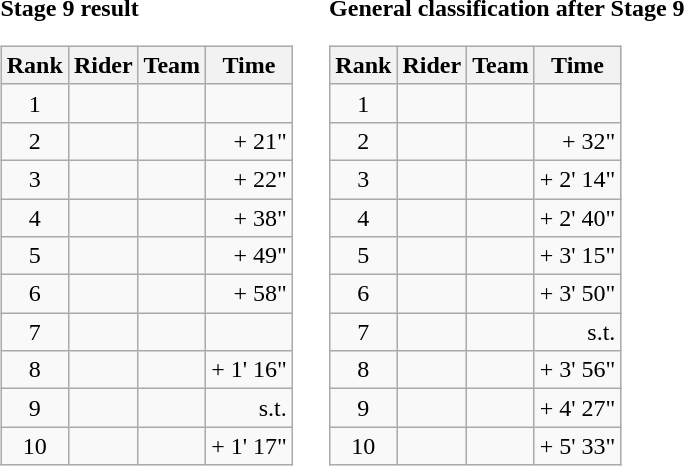<table>
<tr>
<td><strong>Stage 9 result</strong><br><table class="wikitable">
<tr>
<th scope="col">Rank</th>
<th scope="col">Rider</th>
<th scope="col">Team</th>
<th scope="col">Time</th>
</tr>
<tr>
<td style="text-align:center;">1</td>
<td></td>
<td></td>
<td style="text-align:right;"></td>
</tr>
<tr>
<td style="text-align:center;">2</td>
<td></td>
<td></td>
<td style="text-align:right;">+ 21"</td>
</tr>
<tr>
<td style="text-align:center;">3</td>
<td></td>
<td></td>
<td style="text-align:right;">+ 22"</td>
</tr>
<tr>
<td style="text-align:center;">4</td>
<td></td>
<td></td>
<td style="text-align:right;">+ 38"</td>
</tr>
<tr>
<td style="text-align:center;">5</td>
<td></td>
<td></td>
<td style="text-align:right;">+ 49"</td>
</tr>
<tr>
<td style="text-align:center;">6</td>
<td></td>
<td></td>
<td style="text-align:right;">+ 58"</td>
</tr>
<tr>
<td style="text-align:center;">7</td>
<td></td>
<td></td>
<td style="text-align:right;"></td>
</tr>
<tr>
<td style="text-align:center;">8</td>
<td></td>
<td></td>
<td style="text-align:right;">+ 1' 16"</td>
</tr>
<tr>
<td style="text-align:center;">9</td>
<td></td>
<td></td>
<td style="text-align:right;">s.t.</td>
</tr>
<tr>
<td style="text-align:center;">10</td>
<td></td>
<td></td>
<td style="text-align:right;">+ 1' 17"</td>
</tr>
</table>
</td>
<td></td>
<td><strong>General classification after Stage 9</strong><br><table class="wikitable">
<tr>
<th scope="col">Rank</th>
<th scope="col">Rider</th>
<th scope="col">Team</th>
<th scope="col">Time</th>
</tr>
<tr>
<td style="text-align:center;">1</td>
<td></td>
<td></td>
<td style="text-align:right;"></td>
</tr>
<tr>
<td style="text-align:center;">2</td>
<td></td>
<td></td>
<td style="text-align:right;">+ 32"</td>
</tr>
<tr>
<td style="text-align:center;">3</td>
<td></td>
<td></td>
<td style="text-align:right;">+ 2' 14"</td>
</tr>
<tr>
<td style="text-align:center;">4</td>
<td></td>
<td></td>
<td style="text-align:right;">+ 2' 40"</td>
</tr>
<tr>
<td style="text-align:center;">5</td>
<td></td>
<td></td>
<td style="text-align:right;">+ 3' 15"</td>
</tr>
<tr>
<td style="text-align:center;">6</td>
<td></td>
<td></td>
<td style="text-align:right;">+ 3' 50"</td>
</tr>
<tr>
<td style="text-align:center;">7</td>
<td></td>
<td></td>
<td style="text-align:right;">s.t.</td>
</tr>
<tr>
<td style="text-align:center;">8</td>
<td></td>
<td></td>
<td style="text-align:right;">+ 3' 56"</td>
</tr>
<tr>
<td style="text-align:center;">9</td>
<td></td>
<td></td>
<td style="text-align:right;">+ 4' 27"</td>
</tr>
<tr>
<td style="text-align:center;">10</td>
<td></td>
<td></td>
<td style="text-align:right;">+ 5' 33"</td>
</tr>
</table>
</td>
</tr>
</table>
